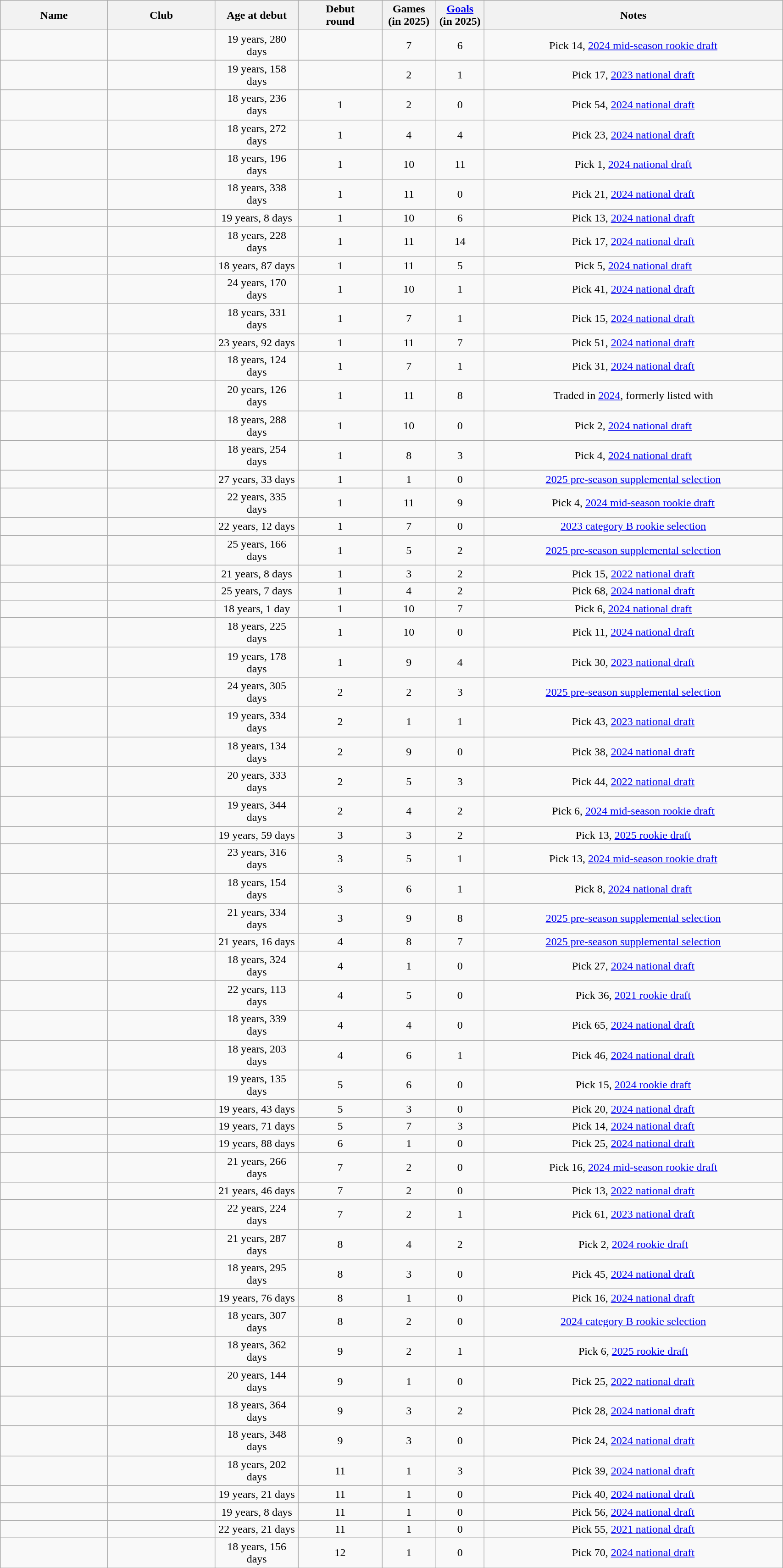<table class="wikitable sortable" style="width:90%; text-align: center;">
<tr>
<th style="width:9%;">Name</th>
<th width="9%">Club</th>
<th style="width:7%;">Age at debut</th>
<th data-sort-type="number" width="7%">Debut<br>round</th>
<th width=4%>Games<br>(in 2025)</th>
<th width=4%><a href='#'>Goals</a><br>(in 2025)</th>
<th style="width:25%;">Notes</th>
</tr>
<tr>
<td align="left"></td>
<td></td>
<td>19 years, 280 days</td>
<td></td>
<td>7</td>
<td>6</td>
<td>Pick 14, <a href='#'>2024 mid-season rookie draft</a></td>
</tr>
<tr>
<td align="left"></td>
<td></td>
<td>19 years, 158 days</td>
<td></td>
<td>2</td>
<td>1</td>
<td>Pick 17, <a href='#'>2023 national draft</a></td>
</tr>
<tr>
<td align="left"></td>
<td></td>
<td>18 years, 236 days</td>
<td>1</td>
<td>2</td>
<td>0</td>
<td>Pick 54, <a href='#'>2024 national draft</a></td>
</tr>
<tr>
<td align="left"></td>
<td></td>
<td>18 years, 272 days</td>
<td>1</td>
<td>4</td>
<td>4</td>
<td>Pick 23, <a href='#'>2024 national draft</a></td>
</tr>
<tr>
<td align="left"></td>
<td></td>
<td>18 years, 196 days</td>
<td>1</td>
<td>10</td>
<td>11</td>
<td>Pick 1, <a href='#'>2024 national draft</a></td>
</tr>
<tr>
<td align="left"></td>
<td></td>
<td>18 years, 338 days</td>
<td>1</td>
<td>11</td>
<td>0</td>
<td>Pick 21, <a href='#'>2024 national draft</a></td>
</tr>
<tr>
<td align="left"></td>
<td></td>
<td>19 years, 8 days</td>
<td>1</td>
<td>10</td>
<td>6</td>
<td>Pick 13, <a href='#'>2024 national draft</a></td>
</tr>
<tr>
<td align="left"></td>
<td></td>
<td>18 years, 228 days</td>
<td>1</td>
<td>11</td>
<td>14</td>
<td>Pick 17, <a href='#'>2024 national draft</a></td>
</tr>
<tr>
<td align="left"></td>
<td></td>
<td>18 years, 87 days</td>
<td>1</td>
<td>11</td>
<td>5</td>
<td>Pick 5, <a href='#'>2024 national draft</a></td>
</tr>
<tr>
<td align="left"></td>
<td></td>
<td>24 years, 170 days</td>
<td>1</td>
<td>10</td>
<td>1</td>
<td>Pick 41, <a href='#'>2024 national draft</a></td>
</tr>
<tr>
<td align="left"></td>
<td></td>
<td>18 years, 331 days</td>
<td>1</td>
<td>7</td>
<td>1</td>
<td>Pick 15, <a href='#'>2024 national draft</a></td>
</tr>
<tr>
<td align="left"></td>
<td></td>
<td>23 years, 92 days</td>
<td>1</td>
<td>11</td>
<td>7</td>
<td>Pick 51, <a href='#'>2024 national draft</a></td>
</tr>
<tr>
<td align="left"></td>
<td></td>
<td>18 years, 124 days</td>
<td>1</td>
<td>7</td>
<td>1</td>
<td>Pick 31, <a href='#'>2024 national draft</a></td>
</tr>
<tr>
<td align="left"></td>
<td></td>
<td>20 years, 126 days</td>
<td>1</td>
<td>11</td>
<td>8</td>
<td>Traded in <a href='#'>2024</a>, formerly listed with </td>
</tr>
<tr>
<td align="left"></td>
<td></td>
<td>18 years, 288 days</td>
<td>1</td>
<td>10</td>
<td>0</td>
<td>Pick 2, <a href='#'>2024 national draft</a></td>
</tr>
<tr>
<td align="left"></td>
<td></td>
<td>18 years, 254 days</td>
<td>1</td>
<td>8</td>
<td>3</td>
<td>Pick 4, <a href='#'>2024 national draft</a></td>
</tr>
<tr>
<td align="left"></td>
<td></td>
<td>27 years, 33 days</td>
<td>1</td>
<td>1</td>
<td>0</td>
<td><a href='#'>2025 pre-season supplemental selection</a></td>
</tr>
<tr>
<td align="left"></td>
<td></td>
<td>22 years, 335 days</td>
<td>1</td>
<td>11</td>
<td>9</td>
<td>Pick 4, <a href='#'>2024 mid-season rookie draft</a></td>
</tr>
<tr>
<td align="left"></td>
<td></td>
<td>22 years, 12 days</td>
<td>1</td>
<td>7</td>
<td>0</td>
<td><a href='#'>2023 category B rookie selection</a></td>
</tr>
<tr>
<td align="left"></td>
<td></td>
<td>25 years, 166 days</td>
<td>1</td>
<td>5</td>
<td>2</td>
<td><a href='#'>2025 pre-season supplemental selection</a></td>
</tr>
<tr>
<td align="left"></td>
<td></td>
<td>21 years, 8 days</td>
<td>1</td>
<td>3</td>
<td>2</td>
<td>Pick 15, <a href='#'>2022 national draft</a></td>
</tr>
<tr>
<td align="left"></td>
<td></td>
<td>25 years, 7 days</td>
<td>1</td>
<td>4</td>
<td>2</td>
<td>Pick 68, <a href='#'>2024 national draft</a></td>
</tr>
<tr>
<td align="left"></td>
<td></td>
<td>18 years, 1 day</td>
<td>1</td>
<td>10</td>
<td>7</td>
<td>Pick 6, <a href='#'>2024 national draft</a></td>
</tr>
<tr>
<td align="left"></td>
<td></td>
<td>18 years, 225 days</td>
<td>1</td>
<td>10</td>
<td>0</td>
<td>Pick 11, <a href='#'>2024 national draft</a></td>
</tr>
<tr>
<td align="left"></td>
<td></td>
<td>19 years, 178 days</td>
<td>1</td>
<td>9</td>
<td>4</td>
<td>Pick 30, <a href='#'>2023 national draft</a></td>
</tr>
<tr>
<td align="left"></td>
<td></td>
<td>24 years, 305 days</td>
<td>2</td>
<td>2</td>
<td>3</td>
<td><a href='#'>2025 pre-season supplemental selection</a></td>
</tr>
<tr>
<td align="left"></td>
<td></td>
<td>19 years, 334 days</td>
<td>2</td>
<td>1</td>
<td>1</td>
<td>Pick 43, <a href='#'>2023 national draft</a></td>
</tr>
<tr>
<td align="left"></td>
<td></td>
<td>18 years, 134 days</td>
<td>2</td>
<td>9</td>
<td>0</td>
<td>Pick 38, <a href='#'>2024 national draft</a></td>
</tr>
<tr>
<td align="left"></td>
<td></td>
<td>20 years, 333 days</td>
<td>2</td>
<td>5</td>
<td>3</td>
<td>Pick 44, <a href='#'>2022 national draft</a></td>
</tr>
<tr>
<td align="left"></td>
<td></td>
<td>19 years, 344 days</td>
<td>2</td>
<td>4</td>
<td>2</td>
<td>Pick 6, <a href='#'>2024 mid-season rookie draft</a></td>
</tr>
<tr>
<td align="left"></td>
<td></td>
<td>19 years, 59 days</td>
<td>3</td>
<td>3</td>
<td>2</td>
<td>Pick 13, <a href='#'>2025 rookie draft</a></td>
</tr>
<tr>
<td align="left"></td>
<td></td>
<td>23 years, 316 days</td>
<td>3</td>
<td>5</td>
<td>1</td>
<td>Pick 13, <a href='#'>2024 mid-season rookie draft</a></td>
</tr>
<tr>
<td align="left"></td>
<td></td>
<td>18 years, 154 days</td>
<td>3</td>
<td>6</td>
<td>1</td>
<td>Pick 8, <a href='#'>2024 national draft</a></td>
</tr>
<tr>
<td align="left"></td>
<td></td>
<td>21 years, 334 days</td>
<td>3</td>
<td>9</td>
<td>8</td>
<td><a href='#'>2025 pre-season supplemental selection</a></td>
</tr>
<tr>
<td align="left"></td>
<td></td>
<td>21 years, 16 days</td>
<td>4</td>
<td>8</td>
<td>7</td>
<td><a href='#'>2025 pre-season supplemental selection</a></td>
</tr>
<tr>
<td align=left></td>
<td></td>
<td>18 years, 324 days</td>
<td>4</td>
<td>1</td>
<td>0</td>
<td>Pick 27, <a href='#'>2024 national draft</a></td>
</tr>
<tr>
<td align=left></td>
<td></td>
<td>22 years, 113 days</td>
<td>4</td>
<td>5</td>
<td>0</td>
<td>Pick 36, <a href='#'>2021 rookie draft</a></td>
</tr>
<tr>
<td align=left></td>
<td></td>
<td>18 years, 339 days</td>
<td>4</td>
<td>4</td>
<td>0</td>
<td>Pick 65, <a href='#'>2024 national draft</a></td>
</tr>
<tr>
<td align=left></td>
<td></td>
<td>18 years, 203 days</td>
<td>4</td>
<td>6</td>
<td>1</td>
<td>Pick 46, <a href='#'>2024 national draft</a></td>
</tr>
<tr>
<td align=left></td>
<td></td>
<td>19 years, 135 days</td>
<td>5</td>
<td>6</td>
<td>0</td>
<td>Pick 15, <a href='#'>2024 rookie draft</a></td>
</tr>
<tr>
<td align=left></td>
<td></td>
<td>19 years, 43 days</td>
<td>5</td>
<td>3</td>
<td>0</td>
<td>Pick 20, <a href='#'>2024 national draft</a></td>
</tr>
<tr>
<td align=left></td>
<td></td>
<td>19 years, 71 days</td>
<td>5</td>
<td>7</td>
<td>3</td>
<td>Pick 14, <a href='#'>2024 national draft</a></td>
</tr>
<tr>
<td align=left></td>
<td></td>
<td>19 years, 88 days</td>
<td>6</td>
<td>1</td>
<td>0</td>
<td>Pick 25, <a href='#'>2024 national draft</a></td>
</tr>
<tr>
<td align=left></td>
<td></td>
<td>21 years, 266 days</td>
<td>7</td>
<td>2</td>
<td>0</td>
<td>Pick 16, <a href='#'>2024 mid-season rookie draft</a></td>
</tr>
<tr>
<td align=left></td>
<td></td>
<td>21 years, 46 days</td>
<td>7</td>
<td>2</td>
<td>0</td>
<td>Pick 13, <a href='#'>2022 national draft</a></td>
</tr>
<tr>
<td align=left></td>
<td></td>
<td>22 years, 224 days</td>
<td>7</td>
<td>2</td>
<td>1</td>
<td>Pick 61, <a href='#'>2023 national draft</a></td>
</tr>
<tr>
<td align=left></td>
<td></td>
<td>21 years, 287 days</td>
<td>8</td>
<td>4</td>
<td>2</td>
<td>Pick 2, <a href='#'>2024 rookie draft</a></td>
</tr>
<tr>
<td align=left></td>
<td></td>
<td>18 years, 295 days</td>
<td>8</td>
<td>3</td>
<td>0</td>
<td>Pick 45, <a href='#'>2024 national draft</a></td>
</tr>
<tr>
<td align=left></td>
<td></td>
<td>19 years, 76 days</td>
<td>8</td>
<td>1</td>
<td>0</td>
<td>Pick 16, <a href='#'>2024 national draft</a></td>
</tr>
<tr>
<td align=left></td>
<td></td>
<td>18 years, 307 days</td>
<td>8</td>
<td>2</td>
<td>0</td>
<td><a href='#'>2024 category B rookie selection</a></td>
</tr>
<tr>
<td align="left"></td>
<td></td>
<td>18 years, 362 days</td>
<td>9</td>
<td>2</td>
<td>1</td>
<td>Pick 6, <a href='#'>2025 rookie draft</a></td>
</tr>
<tr>
<td align=left></td>
<td></td>
<td>20 years, 144 days</td>
<td>9</td>
<td>1</td>
<td>0</td>
<td>Pick 25, <a href='#'>2022 national draft</a></td>
</tr>
<tr>
<td align=left></td>
<td></td>
<td>18 years, 364 days</td>
<td>9</td>
<td>3</td>
<td>2</td>
<td>Pick 28, <a href='#'>2024 national draft</a></td>
</tr>
<tr>
<td align=left></td>
<td></td>
<td>18 years, 348 days</td>
<td>9</td>
<td>3</td>
<td>0</td>
<td>Pick 24, <a href='#'>2024 national draft</a></td>
</tr>
<tr>
<td align=left></td>
<td></td>
<td>18 years, 202 days</td>
<td>11</td>
<td>1</td>
<td>3</td>
<td>Pick 39, <a href='#'>2024 national draft</a></td>
</tr>
<tr>
<td align=left></td>
<td></td>
<td>19 years, 21 days</td>
<td>11</td>
<td>1</td>
<td>0</td>
<td>Pick 40, <a href='#'>2024 national draft</a></td>
</tr>
<tr>
<td align=left></td>
<td></td>
<td>19 years, 8 days</td>
<td>11</td>
<td>1</td>
<td>0</td>
<td>Pick 56, <a href='#'>2024 national draft</a></td>
</tr>
<tr>
<td align=left></td>
<td></td>
<td>22 years, 21 days</td>
<td>11</td>
<td>1</td>
<td>0</td>
<td>Pick 55, <a href='#'>2021 national draft</a></td>
</tr>
<tr>
<td align=left></td>
<td></td>
<td>18 years, 156 days</td>
<td>12</td>
<td>1</td>
<td>0</td>
<td>Pick 70, <a href='#'>2024 national draft</a></td>
</tr>
<tr>
</tr>
</table>
